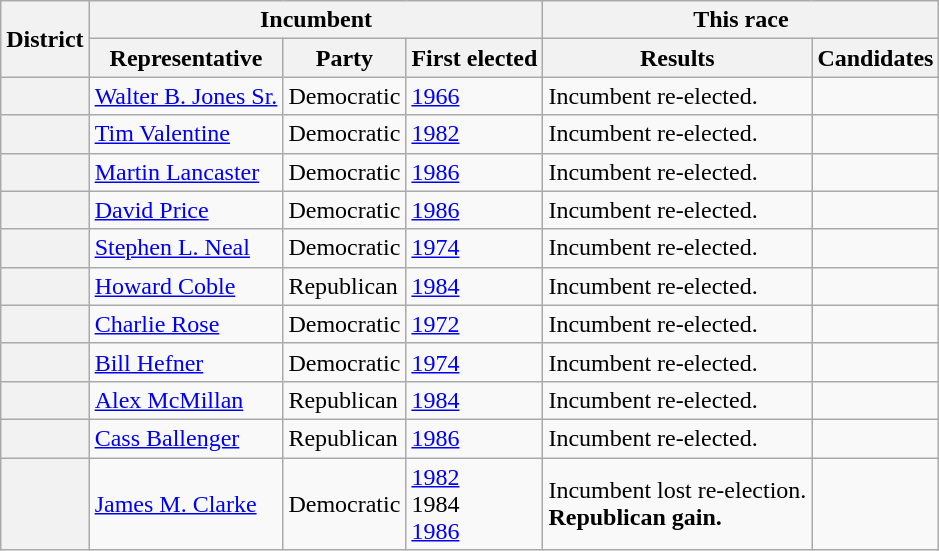<table class=wikitable>
<tr>
<th rowspan=2>District</th>
<th colspan=3>Incumbent</th>
<th colspan=2>This race</th>
</tr>
<tr>
<th>Representative</th>
<th>Party</th>
<th>First elected</th>
<th>Results</th>
<th>Candidates</th>
</tr>
<tr>
<th></th>
<td><a href='#'>Walter B. Jones Sr.</a></td>
<td>Democratic</td>
<td><a href='#'>1966</a></td>
<td>Incumbent re-elected.</td>
<td nowrap></td>
</tr>
<tr>
<th></th>
<td><a href='#'>Tim Valentine</a></td>
<td>Democratic</td>
<td><a href='#'>1982</a></td>
<td>Incumbent re-elected.</td>
<td nowrap></td>
</tr>
<tr>
<th></th>
<td><a href='#'>Martin Lancaster</a></td>
<td>Democratic</td>
<td><a href='#'>1986</a></td>
<td>Incumbent re-elected.</td>
<td nowrap></td>
</tr>
<tr>
<th></th>
<td><a href='#'>David Price</a></td>
<td>Democratic</td>
<td><a href='#'>1986</a></td>
<td>Incumbent re-elected.</td>
<td nowrap></td>
</tr>
<tr>
<th></th>
<td><a href='#'>Stephen L. Neal</a></td>
<td>Democratic</td>
<td><a href='#'>1974</a></td>
<td>Incumbent re-elected.</td>
<td nowrap></td>
</tr>
<tr>
<th></th>
<td><a href='#'>Howard Coble</a></td>
<td>Republican</td>
<td><a href='#'>1984</a></td>
<td>Incumbent re-elected.</td>
<td nowrap></td>
</tr>
<tr>
<th></th>
<td><a href='#'>Charlie Rose</a></td>
<td>Democratic</td>
<td><a href='#'>1972</a></td>
<td>Incumbent re-elected.</td>
<td nowrap></td>
</tr>
<tr>
<th></th>
<td><a href='#'>Bill Hefner</a></td>
<td>Democratic</td>
<td><a href='#'>1974</a></td>
<td>Incumbent re-elected.</td>
<td nowrap></td>
</tr>
<tr>
<th></th>
<td><a href='#'>Alex McMillan</a></td>
<td>Republican</td>
<td><a href='#'>1984</a></td>
<td>Incumbent re-elected.</td>
<td nowrap></td>
</tr>
<tr>
<th></th>
<td><a href='#'>Cass Ballenger</a></td>
<td>Republican</td>
<td><a href='#'>1986</a></td>
<td>Incumbent re-elected.</td>
<td nowrap></td>
</tr>
<tr>
<th></th>
<td><a href='#'>James M. Clarke</a></td>
<td>Democratic</td>
<td><a href='#'>1982</a><br>1984 <br><a href='#'>1986</a></td>
<td>Incumbent lost re-election.<br><strong>Republican gain.</strong></td>
<td nowrap></td>
</tr>
</table>
